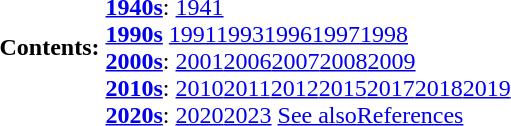<table id="toc" class="toc plainlinks" summary="List of Disney animated short films" Only years that had releases that were canceled are listed.>
<tr>
<th>Contents:</th>
<td><br><strong><a href='#'>1940s</a></strong>: <a href='#'>1941</a><br>
<strong><a href='#'>1990s</a></strong> <a href='#'>1991</a><a href='#'>1993</a><a href='#'>1996</a><a href='#'>1997</a><a href='#'>1998</a><br>
<strong><a href='#'>2000s</a></strong>: <a href='#'>2001</a><a href='#'>2006</a><a href='#'>2007</a><a href='#'>2008</a><a href='#'>2009</a><br>
<strong><a href='#'>2010s</a></strong>: <a href='#'>2010</a><a href='#'>2011</a><a href='#'>2012</a><a href='#'>2015</a><a href='#'>2017</a><a href='#'>2018</a><a href='#'>2019</a><br>
<strong><a href='#'>2020s</a></strong>: <a href='#'>2020</a><a href='#'>2023</a>
<a href='#'>See also</a><a href='#'>References</a></td>
</tr>
</table>
